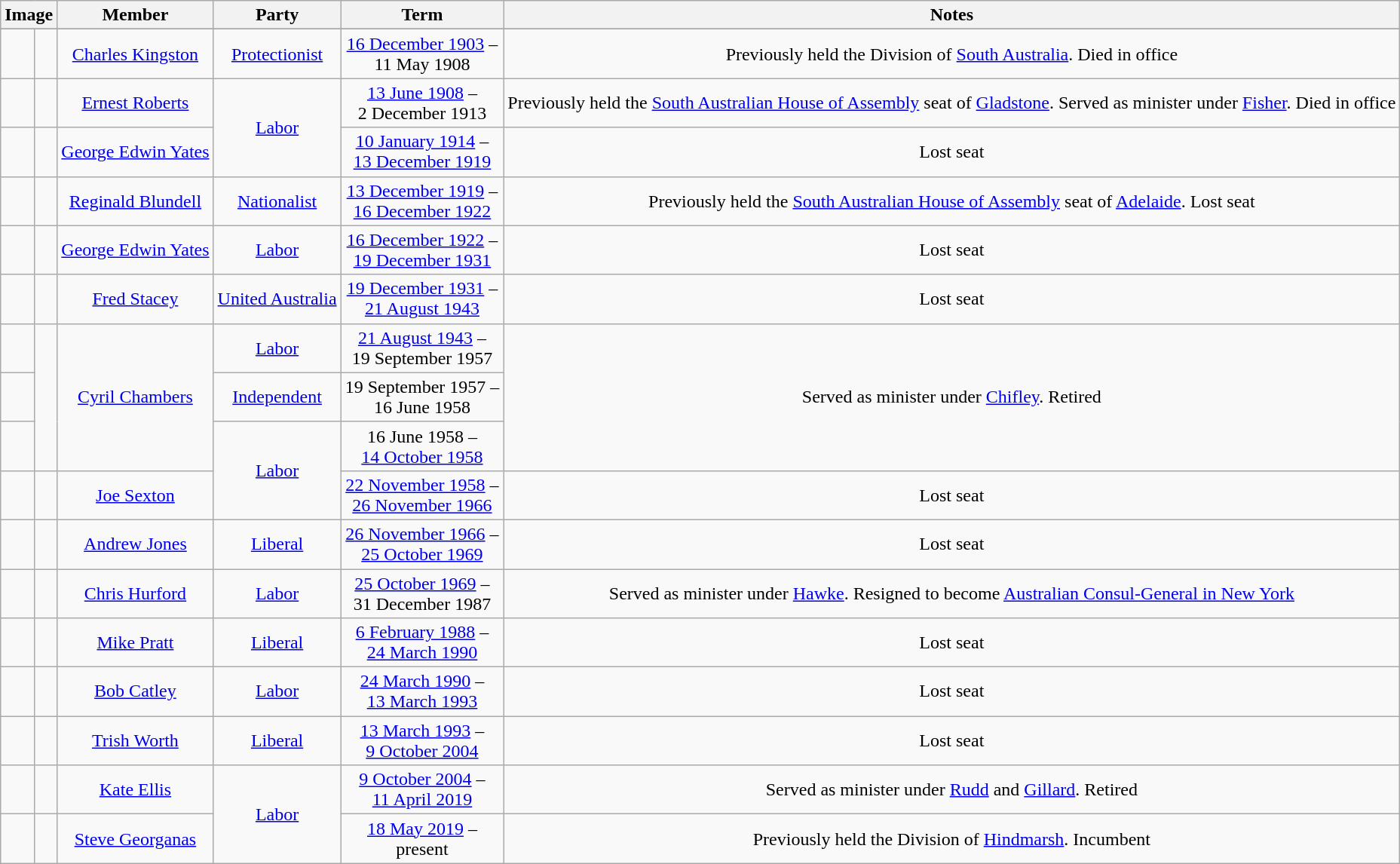<table class=wikitable style="text-align:center">
<tr>
<th colspan=2>Image</th>
<th>Member</th>
<th>Party</th>
<th>Term</th>
<th>Notes</th>
</tr>
<tr>
</tr>
<tr>
<td> </td>
<td></td>
<td><a href='#'>Charles Kingston</a><br></td>
<td><a href='#'>Protectionist</a></td>
<td nowrap><a href='#'>16 December 1903</a> –<br>11 May 1908</td>
<td>Previously held the Division of <a href='#'>South Australia</a>. Died in office</td>
</tr>
<tr>
<td> </td>
<td></td>
<td><a href='#'>Ernest Roberts</a><br></td>
<td rowspan="2"><a href='#'>Labor</a></td>
<td nowrap><a href='#'>13 June 1908</a> –<br>2 December 1913</td>
<td>Previously held the <a href='#'>South Australian House of Assembly</a> seat of <a href='#'>Gladstone</a>. Served as minister under <a href='#'>Fisher</a>. Died in office</td>
</tr>
<tr>
<td> </td>
<td></td>
<td><a href='#'>George Edwin Yates</a><br></td>
<td nowrap><a href='#'>10 January 1914</a> –<br><a href='#'>13 December 1919</a></td>
<td>Lost seat</td>
</tr>
<tr>
<td> </td>
<td></td>
<td><a href='#'>Reginald Blundell</a><br></td>
<td><a href='#'>Nationalist</a></td>
<td nowrap><a href='#'>13 December 1919</a> –<br><a href='#'>16 December 1922</a></td>
<td>Previously held the <a href='#'>South Australian House of Assembly</a> seat of <a href='#'>Adelaide</a>. Lost seat</td>
</tr>
<tr>
<td> </td>
<td></td>
<td><a href='#'>George Edwin Yates</a><br></td>
<td><a href='#'>Labor</a></td>
<td nowrap><a href='#'>16 December 1922</a> –<br><a href='#'>19 December 1931</a></td>
<td>Lost seat</td>
</tr>
<tr>
<td> </td>
<td></td>
<td><a href='#'>Fred Stacey</a><br></td>
<td><a href='#'>United Australia</a></td>
<td nowrap><a href='#'>19 December 1931</a> –<br><a href='#'>21 August 1943</a></td>
<td>Lost seat</td>
</tr>
<tr>
<td> </td>
<td rowspan=3></td>
<td rowspan=3><a href='#'>Cyril Chambers</a><br></td>
<td><a href='#'>Labor</a></td>
<td nowrap><a href='#'>21 August 1943</a> –<br>19 September 1957</td>
<td rowspan=3>Served as minister under <a href='#'>Chifley</a>. Retired</td>
</tr>
<tr>
<td> </td>
<td nowrap><a href='#'>Independent</a></td>
<td nowrap>19 September 1957 –<br>16 June 1958</td>
</tr>
<tr>
<td> </td>
<td rowspan="2"><a href='#'>Labor</a></td>
<td nowrap>16 June 1958 –<br><a href='#'>14 October 1958</a></td>
</tr>
<tr>
<td> </td>
<td></td>
<td><a href='#'>Joe Sexton</a><br></td>
<td nowrap><a href='#'>22 November 1958</a> –<br><a href='#'>26 November 1966</a></td>
<td>Lost seat</td>
</tr>
<tr>
<td> </td>
<td></td>
<td><a href='#'>Andrew Jones</a><br></td>
<td><a href='#'>Liberal</a></td>
<td nowrap><a href='#'>26 November 1966</a> –<br><a href='#'>25 October 1969</a></td>
<td>Lost seat</td>
</tr>
<tr>
<td> </td>
<td></td>
<td><a href='#'>Chris Hurford</a><br></td>
<td><a href='#'>Labor</a></td>
<td nowrap><a href='#'>25 October 1969</a> –<br>31 December 1987</td>
<td>Served as minister under <a href='#'>Hawke</a>. Resigned to become <a href='#'>Australian Consul-General in New York</a></td>
</tr>
<tr>
<td> </td>
<td></td>
<td><a href='#'>Mike Pratt</a><br></td>
<td><a href='#'>Liberal</a></td>
<td nowrap><a href='#'>6 February 1988</a> –<br><a href='#'>24 March 1990</a></td>
<td>Lost seat</td>
</tr>
<tr>
<td> </td>
<td></td>
<td><a href='#'>Bob Catley</a><br></td>
<td><a href='#'>Labor</a></td>
<td nowrap><a href='#'>24 March 1990</a> –<br><a href='#'>13 March 1993</a></td>
<td>Lost seat</td>
</tr>
<tr>
<td> </td>
<td></td>
<td><a href='#'>Trish Worth</a><br></td>
<td><a href='#'>Liberal</a></td>
<td nowrap><a href='#'>13 March 1993</a> –<br><a href='#'>9 October 2004</a></td>
<td>Lost seat</td>
</tr>
<tr>
<td> </td>
<td></td>
<td><a href='#'>Kate Ellis</a><br></td>
<td rowspan="2"><a href='#'>Labor</a></td>
<td nowrap><a href='#'>9 October 2004</a> –<br><a href='#'>11 April 2019</a></td>
<td>Served as minister under <a href='#'>Rudd</a> and <a href='#'>Gillard</a>. Retired</td>
</tr>
<tr>
<td> </td>
<td></td>
<td><a href='#'>Steve Georganas</a><br></td>
<td nowrap><a href='#'>18 May 2019</a> –<br>present</td>
<td>Previously held the Division of <a href='#'>Hindmarsh</a>. Incumbent</td>
</tr>
</table>
